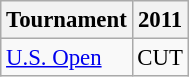<table class="wikitable" style="font-size:95%;">
<tr>
<th>Tournament</th>
<th>2011</th>
</tr>
<tr>
<td><a href='#'>U.S. Open</a></td>
<td align="center">CUT</td>
</tr>
</table>
